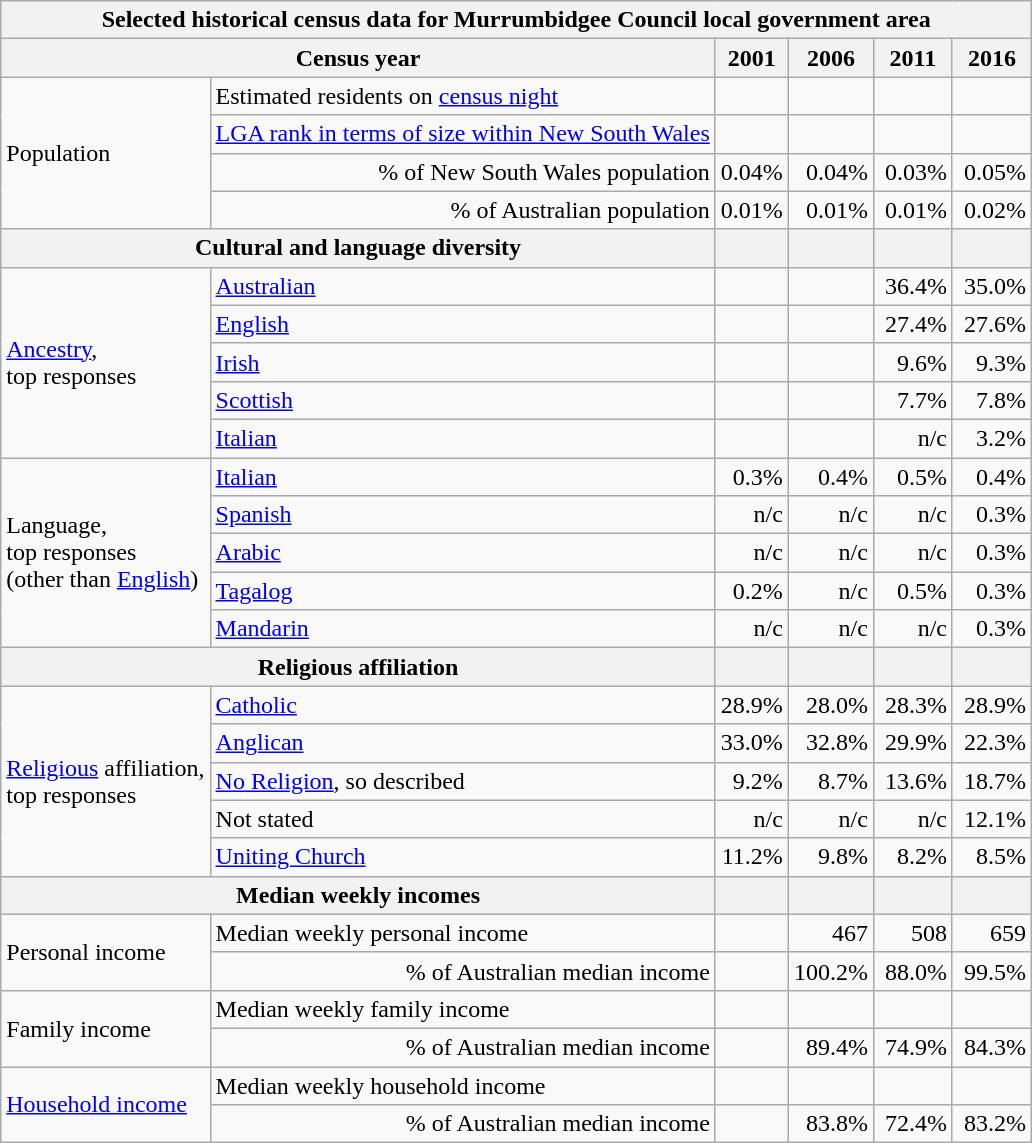<table class="wikitable">
<tr>
<th colspan=7>Selected historical census data for Murrumbidgee Council local government area</th>
</tr>
<tr>
<th colspan=3>Census year</th>
<th>2001</th>
<th>2006</th>
<th>2011</th>
<th>2016</th>
</tr>
<tr>
<td rowspan=4 colspan="2">Population</td>
<td>Estimated residents on <a href='#'>census night</a></td>
<td align="right"></td>
<td align="right"> </td>
<td align="right"> </td>
<td align="right"> </td>
</tr>
<tr>
<td align="right"><a href='#'>LGA rank in terms of size within New South Wales</a></td>
<td align="right"></td>
<td align="right"></td>
<td align="right"></td>
<td align="right"> </td>
</tr>
<tr>
<td align="right">% of New South Wales population</td>
<td align="right">0.04%</td>
<td align="right"> 0.04%</td>
<td align="right"> 0.03%</td>
<td align="right"> 0.05%</td>
</tr>
<tr>
<td align="right">% of Australian population</td>
<td align="right">0.01%</td>
<td align="right"> 0.01%</td>
<td align="right"> 0.01%</td>
<td align="right"> 0.02%</td>
</tr>
<tr>
<th colspan=3>Cultural and language diversity</th>
<th></th>
<th></th>
<th></th>
<th></th>
</tr>
<tr>
<td rowspan=5 colspan=2><a href='#'>Ancestry</a>,<br>top responses</td>
<td><a href='#'>Australian</a></td>
<td align="right"></td>
<td align="right"></td>
<td align="right">36.4%</td>
<td align="right"> 35.0%</td>
</tr>
<tr>
<td><a href='#'>English</a></td>
<td align="right"></td>
<td align="right"></td>
<td align="right">27.4%</td>
<td align="right"> 27.6%</td>
</tr>
<tr>
<td><a href='#'>Irish</a></td>
<td align="right"></td>
<td align="right"></td>
<td align="right">9.6%</td>
<td align="right"> 9.3%</td>
</tr>
<tr>
<td><a href='#'>Scottish</a></td>
<td align="right"></td>
<td align="right"></td>
<td align="right">7.7%</td>
<td align="right"> 7.8%</td>
</tr>
<tr>
<td><a href='#'>Italian</a></td>
<td align="right"></td>
<td align="right"></td>
<td align="right">n/c</td>
<td align="right"> 3.2%</td>
</tr>
<tr>
<td rowspan=5 colspan=2>Language,<br>top responses<br>(other than <a href='#'>English</a>)</td>
<td><a href='#'>Italian</a></td>
<td align="right">0.3%</td>
<td align="right"> 0.4%</td>
<td align="right"> 0.5%</td>
<td align="right"> 0.4%</td>
</tr>
<tr>
<td><a href='#'>Spanish</a></td>
<td align="right">n/c</td>
<td align="right"> n/c</td>
<td align="right"> n/c</td>
<td align="right"> 0.3%</td>
</tr>
<tr>
<td><a href='#'>Arabic</a></td>
<td align="right">n/c</td>
<td align="right"> n/c</td>
<td align="right"> n/c</td>
<td align="right"> 0.3%</td>
</tr>
<tr>
<td><a href='#'>Tagalog</a></td>
<td align="right">0.2%</td>
<td align="right"> n/c</td>
<td align="right"> 0.5%</td>
<td align="right"> 0.3%</td>
</tr>
<tr>
<td><a href='#'>Mandarin</a></td>
<td align="right">n/c</td>
<td align="right"> n/c</td>
<td align="right"> n/c</td>
<td align="right"> 0.3%</td>
</tr>
<tr>
<th colspan=3>Religious affiliation</th>
<th></th>
<th></th>
<th></th>
<th></th>
</tr>
<tr>
<td rowspan=5 colspan=2><a href='#'>Religious</a> affiliation,<br>top responses</td>
<td><a href='#'>Catholic</a></td>
<td align="right">28.9%</td>
<td align="right"> 28.0%</td>
<td align="right"> 28.3%</td>
<td align="right"> 28.9%</td>
</tr>
<tr>
<td><a href='#'>Anglican</a></td>
<td align="right">33.0%</td>
<td align="right"> 32.8%</td>
<td align="right"> 29.9%</td>
<td align="right"> 22.3%</td>
</tr>
<tr>
<td><a href='#'>No Religion</a>, so described</td>
<td align="right">9.2%</td>
<td align="right"> 8.7%</td>
<td align="right"> 13.6%</td>
<td align="right"> 18.7%</td>
</tr>
<tr>
<td>Not stated</td>
<td align="right">n/c</td>
<td align="right"> n/c</td>
<td align="right"> n/c</td>
<td align="right"> 12.1%</td>
</tr>
<tr>
<td><a href='#'>Uniting Church</a></td>
<td align="right">11.2%</td>
<td align="right"> 9.8%</td>
<td align="right"> 8.2%</td>
<td align="right"> 8.5%</td>
</tr>
<tr>
<th colspan=3>Median weekly incomes</th>
<th></th>
<th></th>
<th></th>
<th></th>
</tr>
<tr>
<td rowspan=2 colspan=2>Personal income</td>
<td>Median weekly personal income</td>
<td align="right"></td>
<td align="right">467</td>
<td align="right">508</td>
<td align="right">659</td>
</tr>
<tr>
<td align="right">% of Australian median income</td>
<td align="right"></td>
<td align="right">100.2%</td>
<td align="right"> 88.0%</td>
<td align="right"> 99.5%</td>
</tr>
<tr>
<td rowspan=2 colspan=2>Family income</td>
<td>Median weekly family income</td>
<td align="right"></td>
<td align="right"></td>
<td align="right"></td>
<td align="right"></td>
</tr>
<tr>
<td align="right">% of Australian median income</td>
<td align="right"></td>
<td align="right">89.4%</td>
<td align="right"> 74.9%</td>
<td align="right"> 84.3%</td>
</tr>
<tr>
<td rowspan=2 colspan=2><a href='#'>Household income</a></td>
<td>Median weekly household income</td>
<td align="right"></td>
<td align="right"></td>
<td align="right"></td>
<td align="right"></td>
</tr>
<tr>
<td align="right">% of Australian median income</td>
<td align="right"></td>
<td align="right">83.8%</td>
<td align="right"> 72.4%</td>
<td align="right"> 83.2%</td>
</tr>
</table>
